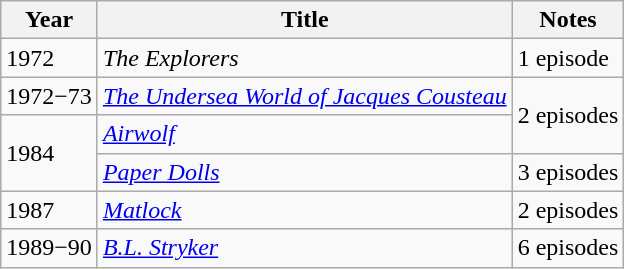<table class="wikitable">
<tr>
<th>Year</th>
<th>Title</th>
<th>Notes</th>
</tr>
<tr>
<td>1972</td>
<td><em>The Explorers</em></td>
<td>1 episode</td>
</tr>
<tr>
<td>1972−73</td>
<td><em><a href='#'>The Undersea World of Jacques Cousteau</a></em></td>
<td rowspan=2>2 episodes</td>
</tr>
<tr>
<td rowspan=2>1984</td>
<td><em><a href='#'>Airwolf</a></em></td>
</tr>
<tr>
<td><em><a href='#'>Paper Dolls</a></em></td>
<td>3 episodes</td>
</tr>
<tr>
<td>1987</td>
<td><em><a href='#'>Matlock</a></em></td>
<td>2 episodes</td>
</tr>
<tr>
<td>1989−90</td>
<td><em><a href='#'>B.L. Stryker</a></em></td>
<td>6 episodes</td>
</tr>
</table>
